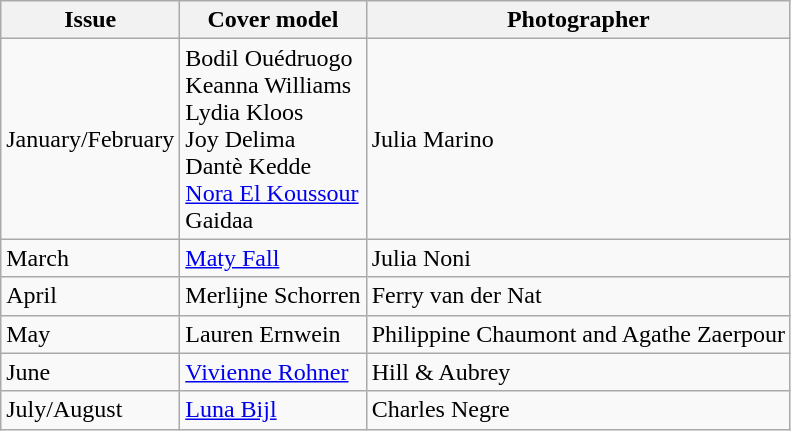<table class="sortable wikitable">
<tr>
<th>Issue</th>
<th>Cover model</th>
<th>Photographer</th>
</tr>
<tr>
<td>January/February</td>
<td>Bodil Ouédruogo <br> Keanna Williams <br> Lydia Kloos <br> Joy Delima <br> Dantè Kedde <br> <a href='#'>Nora El Koussour</a> <br> Gaidaa</td>
<td>Julia Marino</td>
</tr>
<tr>
<td>March</td>
<td><a href='#'>Maty Fall</a></td>
<td>Julia Noni</td>
</tr>
<tr>
<td>April</td>
<td>Merlijne Schorren</td>
<td>Ferry van der Nat</td>
</tr>
<tr>
<td>May</td>
<td>Lauren Ernwein</td>
<td>Philippine Chaumont and Agathe Zaerpour</td>
</tr>
<tr>
<td>June</td>
<td><a href='#'>Vivienne Rohner</a></td>
<td>Hill & Aubrey</td>
</tr>
<tr>
<td>July/August</td>
<td><a href='#'>Luna Bijl</a></td>
<td>Charles Negre</td>
</tr>
</table>
